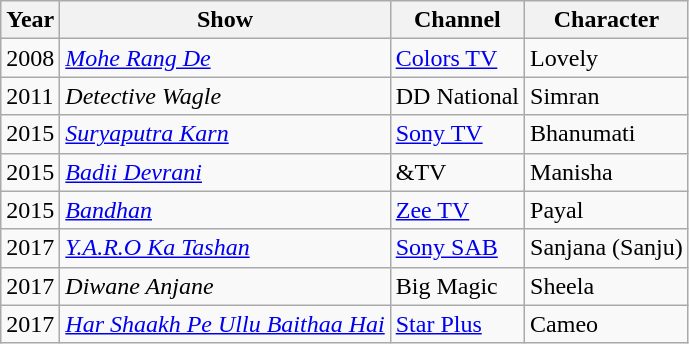<table class="wikitable sortable">
<tr>
<th>Year</th>
<th>Show</th>
<th>Channel</th>
<th>Character</th>
</tr>
<tr>
<td>2008</td>
<td><em><a href='#'>Mohe Rang De</a></em></td>
<td><a href='#'>Colors TV</a></td>
<td>Lovely</td>
</tr>
<tr>
<td>2011</td>
<td><em>Detective Wagle</em></td>
<td>DD National</td>
<td>Simran</td>
</tr>
<tr>
<td>2015</td>
<td><em><a href='#'>Suryaputra Karn</a></em></td>
<td><a href='#'>Sony TV</a></td>
<td>Bhanumati</td>
</tr>
<tr>
<td>2015</td>
<td><em><a href='#'>Badii Devrani</a></em></td>
<td>&TV</td>
<td>Manisha</td>
</tr>
<tr>
<td>2015</td>
<td><em><a href='#'>Bandhan</a></em></td>
<td><a href='#'>Zee TV</a></td>
<td>Payal</td>
</tr>
<tr>
<td>2017</td>
<td><em><a href='#'>Y.A.R.O Ka Tashan</a></em></td>
<td><a href='#'>Sony SAB</a></td>
<td>Sanjana (Sanju)</td>
</tr>
<tr>
<td>2017</td>
<td><em>Diwane Anjane</em></td>
<td>Big Magic</td>
<td>Sheela</td>
</tr>
<tr>
<td>2017</td>
<td><em><a href='#'>Har Shaakh Pe Ullu Baithaa Hai</a></em></td>
<td><a href='#'>Star Plus</a></td>
<td>Cameo</td>
</tr>
</table>
